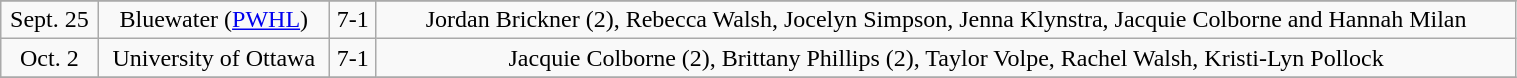<table class="wikitable" width="80%">
<tr align="center">
</tr>
<tr align="center" bgcolor="">
<td>Sept. 25</td>
<td>Bluewater (<a href='#'>PWHL</a>)</td>
<td>7-1</td>
<td>Jordan Brickner  (2), Rebecca Walsh, Jocelyn Simpson,  Jenna Klynstra, Jacquie Colborne and Hannah Milan </td>
</tr>
<tr align="center" bgcolor="">
<td>Oct. 2</td>
<td>University of Ottawa</td>
<td>7-1</td>
<td>Jacquie Colborne (2), Brittany Phillips (2), Taylor Volpe, Rachel Walsh, Kristi-Lyn Pollock</td>
</tr>
<tr align="center" bgcolor="">
</tr>
</table>
